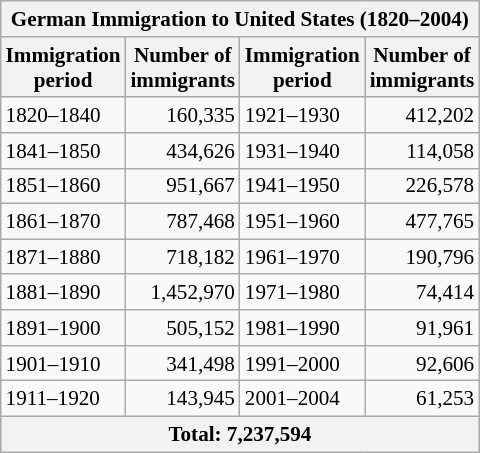<table class="wikitable" style="float:right; margin-left:1em; font-size:88%;">
<tr>
<th colspan="4">German Immigration to United States (1820–2004)</th>
</tr>
<tr>
<th>Immigration<br>period</th>
<th>Number of<br>immigrants</th>
<th>Immigration<br>period</th>
<th>Number of<br>immigrants</th>
</tr>
<tr>
<td>1820–1840</td>
<td style="text-align:right;">160,335</td>
<td>1921–1930</td>
<td style="text-align:right;">412,202</td>
</tr>
<tr>
<td>1841–1850</td>
<td style="text-align:right;">434,626</td>
<td>1931–1940</td>
<td style="text-align:right;">114,058</td>
</tr>
<tr>
<td>1851–1860</td>
<td style="text-align:right;">951,667</td>
<td>1941–1950</td>
<td style="text-align:right;">226,578</td>
</tr>
<tr>
<td>1861–1870</td>
<td style="text-align:right;">787,468</td>
<td>1951–1960</td>
<td style="text-align:right;">477,765</td>
</tr>
<tr>
<td>1871–1880</td>
<td style="text-align:right;">718,182</td>
<td>1961–1970</td>
<td style="text-align:right;">190,796</td>
</tr>
<tr>
<td>1881–1890</td>
<td style="text-align:right;">1,452,970</td>
<td>1971–1980</td>
<td style="text-align:right;">74,414</td>
</tr>
<tr>
<td>1891–1900</td>
<td style="text-align:right;">505,152</td>
<td>1981–1990</td>
<td style="text-align:right;">91,961</td>
</tr>
<tr>
<td>1901–1910</td>
<td style="text-align:right;">341,498</td>
<td>1991–2000</td>
<td style="text-align:right;">92,606</td>
</tr>
<tr>
<td>1911–1920</td>
<td style="text-align:right;">143,945</td>
<td>2001–2004</td>
<td style="text-align:right;">61,253</td>
</tr>
<tr>
<th colspan="4">Total: 7,237,594</th>
</tr>
</table>
